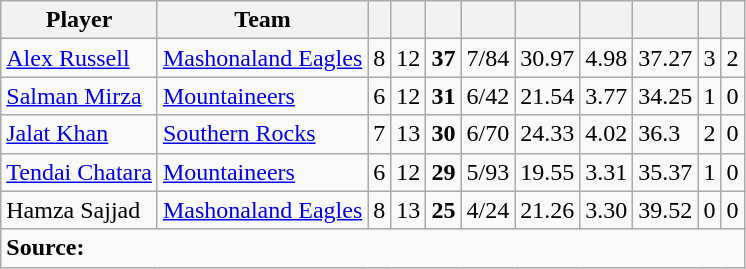<table class="wikitable sortable">
<tr>
<th class="unsortable">Player</th>
<th>Team</th>
<th></th>
<th></th>
<th></th>
<th></th>
<th></th>
<th></th>
<th></th>
<th></th>
<th></th>
</tr>
<tr>
<td><a href='#'>Alex Russell</a></td>
<td><a href='#'>Mashonaland Eagles</a></td>
<td>8</td>
<td>12</td>
<td><strong>37</strong></td>
<td>7/84</td>
<td>30.97</td>
<td>4.98</td>
<td>37.27</td>
<td>3</td>
<td>2</td>
</tr>
<tr>
<td><a href='#'>Salman Mirza</a></td>
<td><a href='#'>Mountaineers</a></td>
<td>6</td>
<td>12</td>
<td><strong>31</strong></td>
<td>6/42</td>
<td>21.54</td>
<td>3.77</td>
<td>34.25</td>
<td>1</td>
<td>0</td>
</tr>
<tr>
<td><a href='#'>Jalat Khan</a></td>
<td><a href='#'>Southern Rocks</a></td>
<td>7</td>
<td>13</td>
<td><strong>30</strong></td>
<td>6/70</td>
<td>24.33</td>
<td>4.02</td>
<td>36.3</td>
<td>2</td>
<td>0</td>
</tr>
<tr>
<td><a href='#'>Tendai Chatara</a></td>
<td><a href='#'>Mountaineers</a></td>
<td>6</td>
<td>12</td>
<td><strong>29</strong></td>
<td>5/93</td>
<td>19.55</td>
<td>3.31</td>
<td>35.37</td>
<td>1</td>
<td>0</td>
</tr>
<tr>
<td>Hamza Sajjad</td>
<td><a href='#'>Mashonaland Eagles</a></td>
<td>8</td>
<td>13</td>
<td><strong>25</strong></td>
<td>4/24</td>
<td>21.26</td>
<td>3.30</td>
<td>39.52</td>
<td>0</td>
<td>0</td>
</tr>
<tr class="sortbottom">
<td colspan="14"><strong>Source:</strong> </td>
</tr>
</table>
